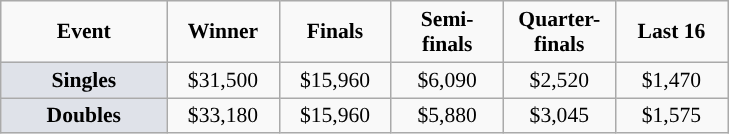<table class=wikitable style="font-size:90%;text-align:center">
<tr>
<td style="width:104px;"><strong>Event</strong></td>
<td style="width:68px;"><strong>Winner</strong></td>
<td style="width:68px;"><strong>Finals</strong></td>
<td style="width:68px;"><strong>Semi-finals</strong></td>
<td style="width:68px;"><strong>Quarter-finals</strong></td>
<td style="width:68px;"><strong>Last 16</strong></td>
</tr>
<tr>
<td style="background:#dfe2e9;"><strong>Singles</strong></td>
<td>$31,500</td>
<td>$15,960</td>
<td>$6,090</td>
<td>$2,520</td>
<td>$1,470</td>
</tr>
<tr>
<td style="background:#dfe2e9;"><strong>Doubles</strong></td>
<td>$33,180</td>
<td>$15,960</td>
<td>$5,880</td>
<td>$3,045</td>
<td>$1,575</td>
</tr>
</table>
